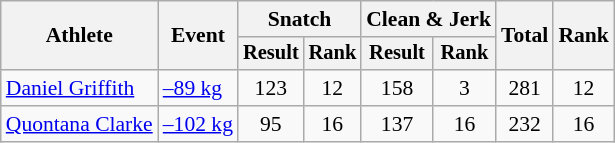<table class="wikitable" style="font-size:90%">
<tr>
<th rowspan=2>Athlete</th>
<th rowspan=2>Event</th>
<th colspan="2">Snatch</th>
<th colspan="2">Clean & Jerk</th>
<th rowspan="2">Total</th>
<th rowspan="2">Rank</th>
</tr>
<tr style="font-size:95%">
<th>Result</th>
<th>Rank</th>
<th>Result</th>
<th>Rank</th>
</tr>
<tr align=center>
<td align=left><a href='#'>Daniel Griffith</a></td>
<td align=left><a href='#'>–89 kg</a></td>
<td>123</td>
<td>12</td>
<td>158</td>
<td>3</td>
<td>281</td>
<td>12</td>
</tr>
<tr align=center>
<td align=left><a href='#'>Quontana Clarke</a></td>
<td align=left><a href='#'>–102 kg</a></td>
<td>95</td>
<td>16</td>
<td>137</td>
<td>16</td>
<td>232</td>
<td>16</td>
</tr>
</table>
